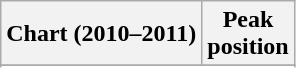<table class="wikitable sortable plainrowheaders" style="text-align:center;">
<tr>
<th scope="col">Chart (2010–2011)</th>
<th scope="col">Peak<br>position</th>
</tr>
<tr>
</tr>
<tr>
</tr>
<tr>
</tr>
<tr>
</tr>
<tr>
</tr>
<tr>
</tr>
<tr>
</tr>
<tr>
</tr>
<tr>
</tr>
</table>
